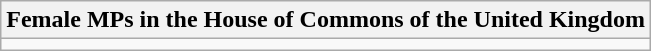<table class="wikitable">
<tr>
<th>Female MPs in the House of Commons of the United Kingdom</th>
</tr>
<tr>
<td></td>
</tr>
</table>
